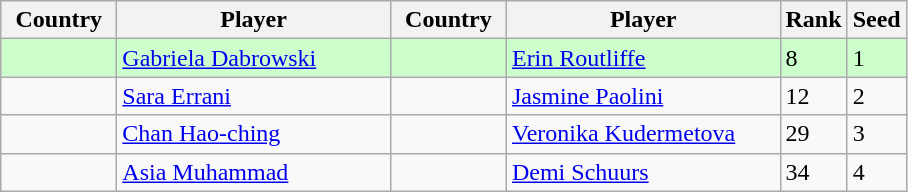<table class="wikitable">
<tr>
<th width="70">Country</th>
<th width="175">Player</th>
<th width="70">Country</th>
<th width="175">Player</th>
<th>Rank</th>
<th>Seed</th>
</tr>
<tr style="background:#cfc;">
<td></td>
<td><a href='#'>Gabriela Dabrowski</a></td>
<td></td>
<td><a href='#'>Erin Routliffe</a></td>
<td>8</td>
<td>1</td>
</tr>
<tr>
<td></td>
<td><a href='#'>Sara Errani</a></td>
<td></td>
<td><a href='#'>Jasmine Paolini</a></td>
<td>12</td>
<td>2</td>
</tr>
<tr>
<td></td>
<td><a href='#'>Chan Hao-ching</a></td>
<td></td>
<td><a href='#'>Veronika Kudermetova</a></td>
<td>29</td>
<td>3</td>
</tr>
<tr>
<td></td>
<td><a href='#'>Asia Muhammad</a></td>
<td></td>
<td><a href='#'>Demi Schuurs</a></td>
<td>34</td>
<td>4</td>
</tr>
</table>
